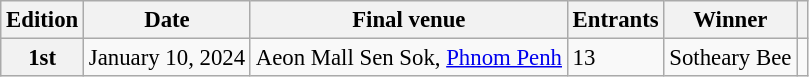<table class="wikitable defaultcenter col2left col3left col5left" style="font-size:95%;">
<tr>
<th>Edition</th>
<th>Date</th>
<th>Final venue</th>
<th>Entrants</th>
<th>Winner</th>
<th></th>
</tr>
<tr>
<th>1st</th>
<td>January 10, 2024</td>
<td>Aeon Mall Sen Sok, <a href='#'>Phnom Penh</a></td>
<td>13</td>
<td>Sotheary Bee</td>
<td></td>
</tr>
</table>
